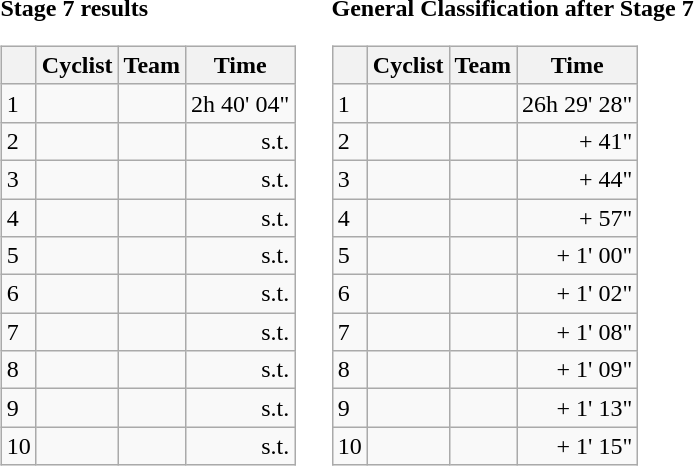<table>
<tr>
<td><strong>Stage 7 results</strong><br><table class="wikitable">
<tr>
<th></th>
<th>Cyclist</th>
<th>Team</th>
<th>Time</th>
</tr>
<tr>
<td>1</td>
<td></td>
<td></td>
<td style="text-align:right;">2h 40' 04"</td>
</tr>
<tr>
<td>2</td>
<td></td>
<td></td>
<td style="text-align:right;">s.t.</td>
</tr>
<tr>
<td>3</td>
<td></td>
<td></td>
<td style="text-align:right;">s.t.</td>
</tr>
<tr>
<td>4</td>
<td></td>
<td></td>
<td style="text-align:right;">s.t.</td>
</tr>
<tr>
<td>5</td>
<td></td>
<td></td>
<td style="text-align:right;">s.t.</td>
</tr>
<tr>
<td>6</td>
<td></td>
<td></td>
<td style="text-align:right;">s.t.</td>
</tr>
<tr>
<td>7</td>
<td></td>
<td></td>
<td style="text-align:right;">s.t.</td>
</tr>
<tr>
<td>8</td>
<td></td>
<td></td>
<td style="text-align:right;">s.t.</td>
</tr>
<tr>
<td>9</td>
<td></td>
<td></td>
<td style="text-align:right;">s.t.</td>
</tr>
<tr>
<td>10</td>
<td></td>
<td></td>
<td style="text-align:right;">s.t.</td>
</tr>
</table>
</td>
<td></td>
<td><strong>General Classification after Stage 7</strong><br><table class="wikitable">
<tr>
<th></th>
<th>Cyclist</th>
<th>Team</th>
<th>Time</th>
</tr>
<tr>
<td>1</td>
<td> </td>
<td></td>
<td style="text-align:right;">26h 29' 28"</td>
</tr>
<tr>
<td>2</td>
<td></td>
<td></td>
<td style="text-align:right;">+ 41"</td>
</tr>
<tr>
<td>3</td>
<td></td>
<td></td>
<td style="text-align:right;">+ 44"</td>
</tr>
<tr>
<td>4</td>
<td></td>
<td></td>
<td style="text-align:right;">+ 57"</td>
</tr>
<tr>
<td>5</td>
<td></td>
<td></td>
<td style="text-align:right;">+ 1' 00"</td>
</tr>
<tr>
<td>6</td>
<td></td>
<td></td>
<td style="text-align:right;">+ 1' 02"</td>
</tr>
<tr>
<td>7</td>
<td></td>
<td></td>
<td style="text-align:right;">+ 1' 08"</td>
</tr>
<tr>
<td>8</td>
<td></td>
<td></td>
<td style="text-align:right;">+ 1' 09"</td>
</tr>
<tr>
<td>9</td>
<td></td>
<td></td>
<td style="text-align:right;">+ 1' 13"</td>
</tr>
<tr>
<td>10</td>
<td></td>
<td></td>
<td style="text-align:right;">+ 1' 15"</td>
</tr>
</table>
</td>
</tr>
</table>
